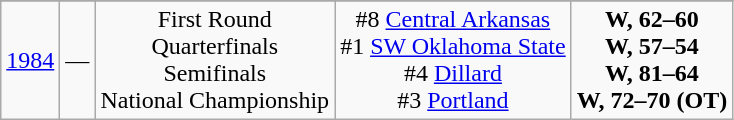<table class="wikitable" style="text-align:center">
<tr>
</tr>
<tr>
<td><a href='#'>1984</a></td>
<td>—</td>
<td>First Round<br>Quarterfinals<br>Semifinals<br>National Championship</td>
<td>#8 <a href='#'>Central Arkansas</a><br>#1 <a href='#'>SW Oklahoma State</a><br>#4 <a href='#'>Dillard</a><br>#3 <a href='#'>Portland</a></td>
<td><strong>W, 62–60</strong><br><strong>W, 57–54</strong><br><strong>W, 81–64</strong><br><strong>W, 72–70 (OT)</strong></td>
</tr>
</table>
